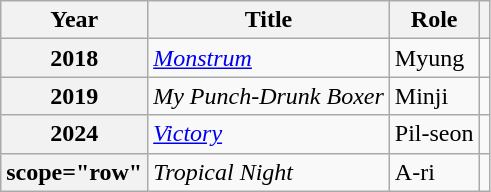<table class="wikitable plainrowheaders sortable">
<tr>
<th scope="col">Year</th>
<th scope="col">Title</th>
<th scope="col">Role</th>
<th scope="col" class="unsortable"></th>
</tr>
<tr>
<th scope="row">2018</th>
<td><em><a href='#'>Monstrum</a></em></td>
<td>Myung</td>
<td style="text-align:center"></td>
</tr>
<tr>
<th scope="row">2019</th>
<td><em>My Punch-Drunk Boxer</em></td>
<td>Minji</td>
<td style="text-align:center"></td>
</tr>
<tr>
<th scope="row">2024</th>
<td><em><a href='#'>Victory</a></em></td>
<td>Pil-seon</td>
<td style="text-align:center"></td>
</tr>
<tr>
<th>scope="row" </th>
<td><em>Tropical Night</em></td>
<td>A-ri</td>
<td style="text-align:center"></td>
</tr>
</table>
